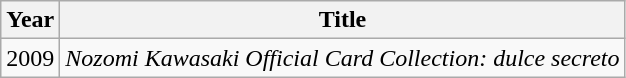<table class="wikitable">
<tr>
<th>Year</th>
<th>Title</th>
</tr>
<tr>
<td>2009</td>
<td><em>Nozomi Kawasaki Official Card Collection: dulce secreto</em></td>
</tr>
</table>
